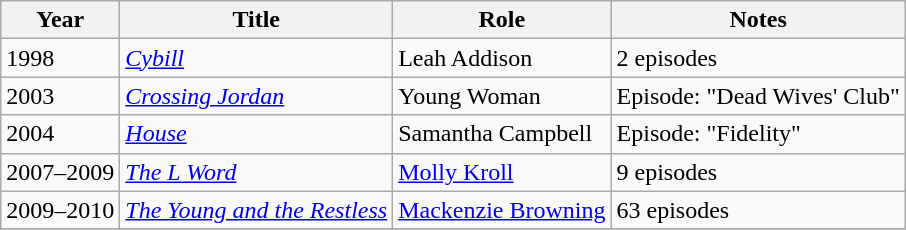<table class="wikitable sortable">
<tr>
<th>Year</th>
<th>Title</th>
<th>Role</th>
<th class="unsortable">Notes</th>
</tr>
<tr>
<td>1998</td>
<td><em><a href='#'>Cybill</a></em></td>
<td>Leah Addison</td>
<td>2 episodes</td>
</tr>
<tr>
<td>2003</td>
<td><em><a href='#'>Crossing Jordan</a></em></td>
<td>Young Woman</td>
<td>Episode: "Dead Wives' Club"</td>
</tr>
<tr>
<td>2004</td>
<td><em><a href='#'>House</a></em></td>
<td>Samantha Campbell</td>
<td>Episode: "Fidelity"</td>
</tr>
<tr>
<td>2007–2009</td>
<td><em><a href='#'>The L Word</a></em></td>
<td><a href='#'>Molly Kroll</a></td>
<td>9 episodes</td>
</tr>
<tr>
<td>2009–2010</td>
<td><em><a href='#'>The Young and the Restless</a></em></td>
<td><a href='#'>Mackenzie Browning</a></td>
<td>63 episodes</td>
</tr>
<tr>
</tr>
</table>
